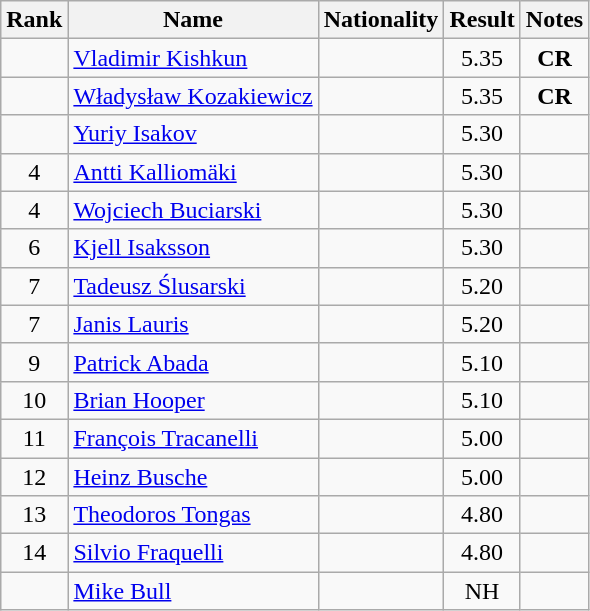<table class="wikitable sortable" style="text-align:center">
<tr>
<th>Rank</th>
<th>Name</th>
<th>Nationality</th>
<th>Result</th>
<th>Notes</th>
</tr>
<tr>
<td></td>
<td align=left><a href='#'>Vladimir Kishkun</a></td>
<td align=left></td>
<td>5.35</td>
<td><strong>CR</strong></td>
</tr>
<tr>
<td></td>
<td align=left><a href='#'>Władysław Kozakiewicz</a></td>
<td align=left></td>
<td>5.35</td>
<td><strong>CR</strong></td>
</tr>
<tr>
<td></td>
<td align=left><a href='#'>Yuriy Isakov</a></td>
<td align=left></td>
<td>5.30</td>
<td></td>
</tr>
<tr>
<td>4</td>
<td align=left><a href='#'>Antti Kalliomäki</a></td>
<td align=left></td>
<td>5.30</td>
<td></td>
</tr>
<tr>
<td>4</td>
<td align=left><a href='#'>Wojciech Buciarski</a></td>
<td align=left></td>
<td>5.30</td>
<td></td>
</tr>
<tr>
<td>6</td>
<td align=left><a href='#'>Kjell Isaksson</a></td>
<td align=left></td>
<td>5.30</td>
<td></td>
</tr>
<tr>
<td>7</td>
<td align=left><a href='#'>Tadeusz Ślusarski</a></td>
<td align=left></td>
<td>5.20</td>
<td></td>
</tr>
<tr>
<td>7</td>
<td align=left><a href='#'>Janis Lauris</a></td>
<td align=left></td>
<td>5.20</td>
<td></td>
</tr>
<tr>
<td>9</td>
<td align=left><a href='#'>Patrick Abada</a></td>
<td align=left></td>
<td>5.10</td>
<td></td>
</tr>
<tr>
<td>10</td>
<td align=left><a href='#'>Brian Hooper</a></td>
<td align=left></td>
<td>5.10</td>
<td></td>
</tr>
<tr>
<td>11</td>
<td align=left><a href='#'>François Tracanelli</a></td>
<td align=left></td>
<td>5.00</td>
<td></td>
</tr>
<tr>
<td>12</td>
<td align=left><a href='#'>Heinz Busche</a></td>
<td align=left></td>
<td>5.00</td>
<td></td>
</tr>
<tr>
<td>13</td>
<td align=left><a href='#'>Theodoros Tongas</a></td>
<td align=left></td>
<td>4.80</td>
<td></td>
</tr>
<tr>
<td>14</td>
<td align=left><a href='#'>Silvio Fraquelli</a></td>
<td align=left></td>
<td>4.80</td>
<td></td>
</tr>
<tr>
<td></td>
<td align=left><a href='#'>Mike Bull</a></td>
<td align=left></td>
<td>NH</td>
<td></td>
</tr>
</table>
